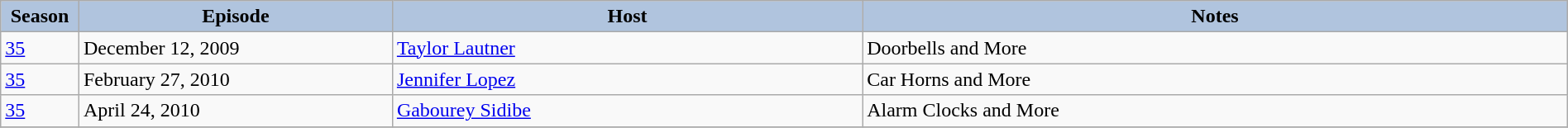<table class="wikitable" style="width:100%;">
<tr>
<th style="background:#B0C4DE;" width="5%">Season</th>
<th style="background:#B0C4DE;" width="20%">Episode</th>
<th style="background:#B0C4DE;" width="30%">Host</th>
<th style="background:#B0C4DE;" width="45%">Notes</th>
</tr>
<tr>
<td><a href='#'>35</a></td>
<td>December 12, 2009</td>
<td><a href='#'>Taylor Lautner</a></td>
<td>Doorbells and More</td>
</tr>
<tr>
<td><a href='#'>35</a></td>
<td>February 27, 2010</td>
<td><a href='#'>Jennifer Lopez</a></td>
<td>Car Horns and More</td>
</tr>
<tr>
<td><a href='#'>35</a></td>
<td>April 24, 2010</td>
<td><a href='#'>Gabourey Sidibe</a></td>
<td>Alarm Clocks and More</td>
</tr>
<tr>
</tr>
</table>
